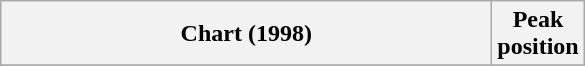<table class="wikitable sortable plainrowheaders">
<tr>
<th style="width:20em;">Chart (1998)</th>
<th>Peak<br>position</th>
</tr>
<tr>
</tr>
</table>
